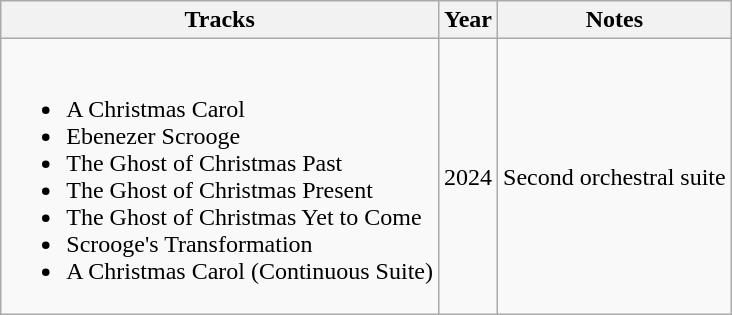<table class="wikitable sortable">
<tr>
<th>Tracks</th>
<th>Year</th>
<th>Notes</th>
</tr>
<tr>
<td><br><ul><li>A Christmas Carol</li><li>Ebenezer Scrooge</li><li>The Ghost of Christmas Past</li><li>The Ghost of Christmas Present</li><li>The Ghost of Christmas Yet to Come</li><li>Scrooge's Transformation</li><li>A Christmas Carol (Continuous Suite)</li></ul></td>
<td>2024</td>
<td>Second orchestral suite</td>
</tr>
</table>
